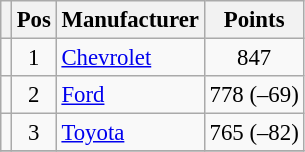<table class="wikitable" style="font-size: 95%;">
<tr>
<th></th>
<th>Pos</th>
<th>Manufacturer</th>
<th>Points</th>
</tr>
<tr>
<td align="left"></td>
<td style="text-align:center;">1</td>
<td><a href='#'>Chevrolet</a></td>
<td style="text-align:center;">847</td>
</tr>
<tr>
<td align="left"></td>
<td style="text-align:center;">2</td>
<td><a href='#'>Ford</a></td>
<td style="text-align:center;">778 (–69)</td>
</tr>
<tr>
<td align="left"></td>
<td style="text-align:center;">3</td>
<td><a href='#'>Toyota</a></td>
<td style="text-align:center;">765 (–82)</td>
</tr>
<tr class="sortbottom">
</tr>
</table>
